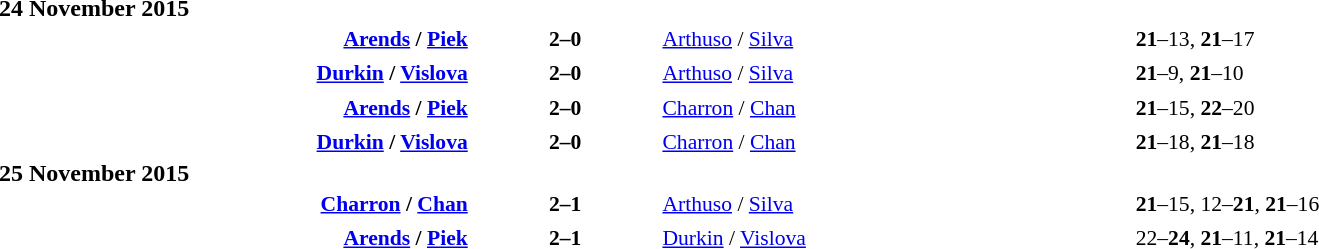<table style="width:100%;" cellspacing="1">
<tr>
<th width=25%></th>
<th width=10%></th>
<th width=25%></th>
</tr>
<tr>
<td><strong>24 November 2015</strong></td>
</tr>
<tr style=font-size:90%>
<td align=right><strong> <a href='#'>Arends</a> / <a href='#'>Piek</a></strong></td>
<td align=center><strong> 2–0 </strong></td>
<td> <a href='#'>Arthuso</a> / <a href='#'>Silva</a></td>
<td><strong>21</strong>–13, <strong>21</strong>–17</td>
</tr>
<tr>
<td></td>
</tr>
<tr style=font-size:90%>
<td align=right><strong> <a href='#'>Durkin</a> / <a href='#'>Vislova</a></strong></td>
<td align=center><strong> 2–0 </strong></td>
<td> <a href='#'>Arthuso</a> / <a href='#'>Silva</a></td>
<td><strong>21</strong>–9, <strong>21</strong>–10</td>
</tr>
<tr>
<td></td>
</tr>
<tr style=font-size:90%>
<td align=right><strong> <a href='#'>Arends</a> / <a href='#'>Piek</a></strong></td>
<td align=center><strong> 2–0 </strong></td>
<td> <a href='#'>Charron</a> / <a href='#'>Chan</a></td>
<td><strong>21</strong>–15, <strong>22</strong>–20</td>
<td></td>
</tr>
<tr>
<td></td>
</tr>
<tr style=font-size:90%>
<td align=right><strong> <a href='#'>Durkin</a> / <a href='#'>Vislova</a></strong></td>
<td align=center><strong> 2–0 </strong></td>
<td> <a href='#'>Charron</a> / <a href='#'>Chan</a></td>
<td><strong>21</strong>–18, <strong>21</strong>–18</td>
<td></td>
</tr>
<tr>
<td><strong>25 November 2015</strong></td>
</tr>
<tr style=font-size:90%>
<td align=right><strong> <a href='#'>Charron</a> / <a href='#'>Chan</a></strong></td>
<td align=center><strong> 2–1 </strong></td>
<td> <a href='#'>Arthuso</a> / <a href='#'>Silva</a></td>
<td><strong>21</strong>–15, 12–<strong>21</strong>, <strong>21</strong>–16</td>
</tr>
<tr>
<td></td>
</tr>
<tr style=font-size:90%>
<td align=right><strong> <a href='#'>Arends</a> / <a href='#'>Piek</a></strong></td>
<td align=center><strong> 2–1 </strong></td>
<td> <a href='#'>Durkin</a> / <a href='#'>Vislova</a></td>
<td>22–<strong>24</strong>, <strong>21</strong>–11, <strong>21</strong>–14</td>
<td></td>
</tr>
</table>
